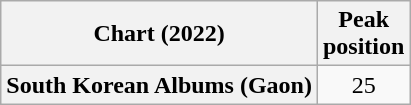<table class="wikitable sortable plainrowheaders" style="text-align:center">
<tr>
<th scope="col">Chart (2022)</th>
<th scope="col">Peak<br>position</th>
</tr>
<tr>
<th scope="row">South Korean Albums (Gaon)</th>
<td>25</td>
</tr>
</table>
